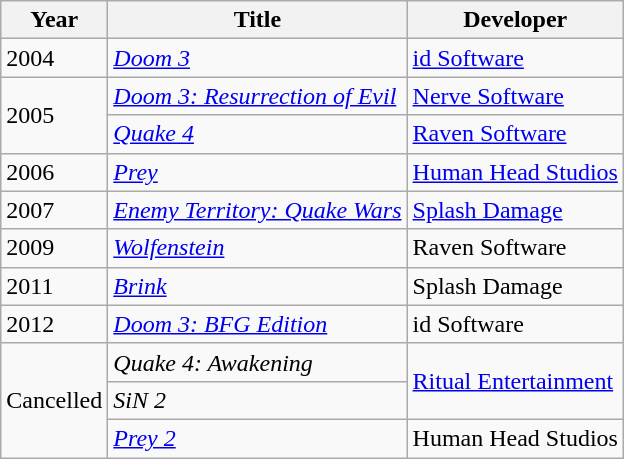<table class="wikitable sortable">
<tr>
<th>Year</th>
<th>Title</th>
<th>Developer</th>
</tr>
<tr>
<td>2004</td>
<td><em><a href='#'>Doom 3</a></em></td>
<td><a href='#'>id Software</a></td>
</tr>
<tr>
<td rowspan="2">2005</td>
<td><em><a href='#'>Doom 3: Resurrection of Evil</a></em></td>
<td><a href='#'>Nerve Software</a></td>
</tr>
<tr>
<td><em><a href='#'>Quake 4</a></em></td>
<td><a href='#'>Raven Software</a></td>
</tr>
<tr>
<td>2006</td>
<td><em><a href='#'>Prey</a></em></td>
<td><a href='#'>Human Head Studios</a></td>
</tr>
<tr>
<td>2007</td>
<td><em><a href='#'>Enemy Territory: Quake Wars</a></em></td>
<td><a href='#'>Splash Damage</a></td>
</tr>
<tr>
<td>2009</td>
<td><em><a href='#'>Wolfenstein</a></em></td>
<td>Raven Software</td>
</tr>
<tr>
<td>2011</td>
<td><em><a href='#'>Brink</a></em></td>
<td>Splash Damage</td>
</tr>
<tr>
<td>2012</td>
<td><em><a href='#'>Doom 3: BFG Edition</a></em></td>
<td>id Software</td>
</tr>
<tr>
<td rowspan="3">Cancelled</td>
<td><em>Quake 4: Awakening</em></td>
<td rowspan="2"><a href='#'>Ritual Entertainment</a></td>
</tr>
<tr>
<td><em>SiN 2</em></td>
</tr>
<tr>
<td><em><a href='#'>Prey 2</a></em></td>
<td>Human Head Studios</td>
</tr>
</table>
